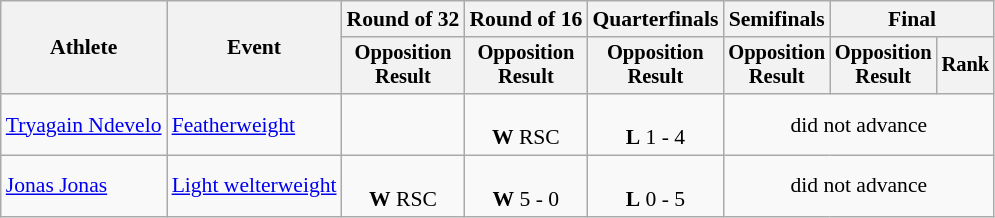<table class="wikitable" style="font-size:90%; text-align:center">
<tr>
<th rowspan=2>Athlete</th>
<th rowspan=2>Event</th>
<th>Round of 32</th>
<th>Round of 16</th>
<th>Quarterfinals</th>
<th>Semifinals</th>
<th colspan=2>Final</th>
</tr>
<tr style="font-size:95%">
<th>Opposition<br>Result</th>
<th>Opposition<br>Result</th>
<th>Opposition<br>Result</th>
<th>Opposition<br>Result</th>
<th>Opposition<br>Result</th>
<th>Rank</th>
</tr>
<tr>
<td align=left><a href='#'>Tryagain Ndevelo</a></td>
<td align=left><a href='#'>Featherweight</a></td>
<td></td>
<td><br><strong>W</strong> RSC</td>
<td><br><strong>L</strong> 1 - 4</td>
<td colspan=3>did not advance</td>
</tr>
<tr>
<td align=left><a href='#'>Jonas Jonas</a></td>
<td align=left><a href='#'>Light welterweight</a></td>
<td><br><strong>W</strong> RSC</td>
<td><br><strong>W</strong> 5 - 0</td>
<td><br><strong>L</strong> 0 - 5</td>
<td colspan=3>did not advance</td>
</tr>
</table>
